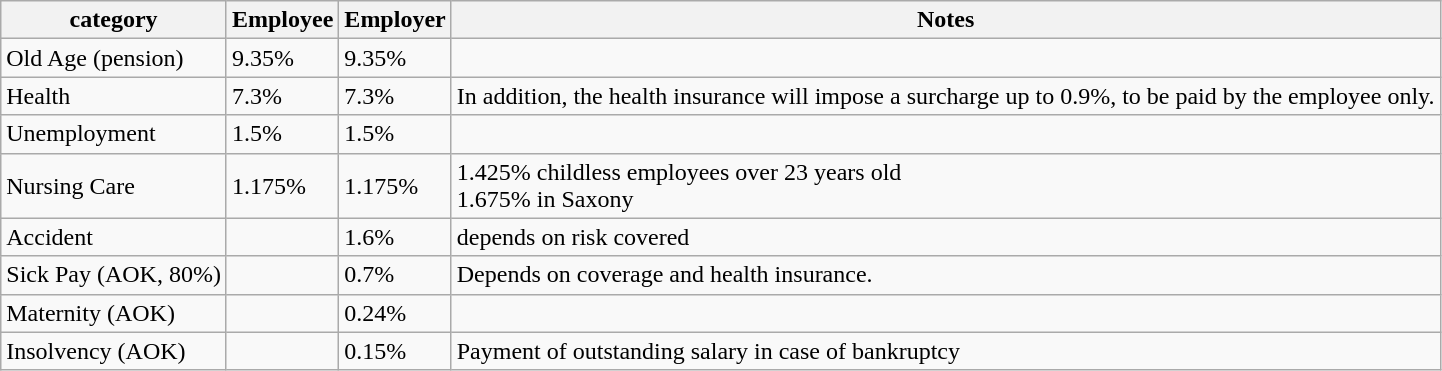<table class="wikitable">
<tr>
<th>category</th>
<th>Employee</th>
<th>Employer</th>
<th>Notes</th>
</tr>
<tr>
<td>Old Age (pension)</td>
<td>9.35%</td>
<td>9.35%</td>
<td></td>
</tr>
<tr>
<td>Health</td>
<td>7.3%</td>
<td>7.3%</td>
<td>In addition, the health insurance will impose a surcharge up to 0.9%, to be paid by the employee only.</td>
</tr>
<tr>
<td>Unemployment</td>
<td>1.5%</td>
<td>1.5%</td>
<td></td>
</tr>
<tr>
<td>Nursing Care</td>
<td>1.175%</td>
<td>1.175%</td>
<td>1.425% childless employees over 23 years old<br>1.675% in Saxony</td>
</tr>
<tr>
<td>Accident</td>
<td></td>
<td>1.6%</td>
<td>depends on risk covered</td>
</tr>
<tr>
<td>Sick Pay (AOK, 80%)</td>
<td></td>
<td>0.7%</td>
<td>Depends on coverage and health insurance.</td>
</tr>
<tr>
<td>Maternity (AOK)</td>
<td></td>
<td>0.24%</td>
<td></td>
</tr>
<tr>
<td>Insolvency (AOK)</td>
<td></td>
<td>0.15%</td>
<td>Payment of outstanding salary in case of bankruptcy</td>
</tr>
</table>
